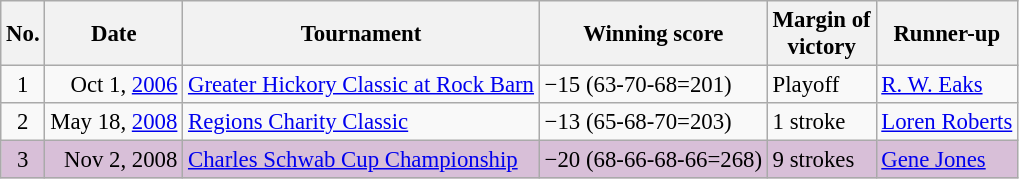<table class="wikitable" style="font-size:95%;">
<tr>
<th>No.</th>
<th>Date</th>
<th>Tournament</th>
<th>Winning score</th>
<th>Margin of<br>victory</th>
<th>Runner-up</th>
</tr>
<tr>
<td align=center>1</td>
<td align=right>Oct 1, <a href='#'>2006</a></td>
<td><a href='#'>Greater Hickory Classic at Rock Barn</a></td>
<td>−15 (63-70-68=201)</td>
<td>Playoff</td>
<td> <a href='#'>R. W. Eaks</a></td>
</tr>
<tr>
<td align=center>2</td>
<td align=right>May 18, <a href='#'>2008</a></td>
<td><a href='#'>Regions Charity Classic</a></td>
<td>−13 (65-68-70=203)</td>
<td>1 stroke</td>
<td> <a href='#'>Loren Roberts</a></td>
</tr>
<tr style="background:thistle;">
<td align=center>3</td>
<td align=right>Nov 2, 2008</td>
<td><a href='#'>Charles Schwab Cup Championship</a></td>
<td>−20 (68-66-68-66=268)</td>
<td>9 strokes</td>
<td> <a href='#'>Gene Jones</a></td>
</tr>
</table>
